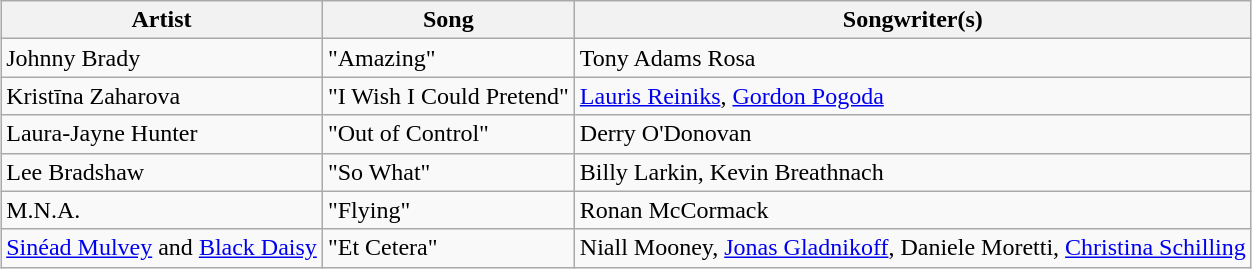<table class="sortable wikitable" style="margin: 1em auto 1em auto;">
<tr>
<th>Artist</th>
<th>Song</th>
<th>Songwriter(s)</th>
</tr>
<tr>
<td align="left">Johnny Brady</td>
<td align="left">"Amazing"</td>
<td align="left">Tony Adams Rosa</td>
</tr>
<tr>
<td align="left">Kristīna Zaharova</td>
<td align="left">"I Wish I Could Pretend"</td>
<td align="left"><a href='#'>Lauris Reiniks</a>, <a href='#'>Gordon Pogoda</a></td>
</tr>
<tr>
<td align="left">Laura-Jayne Hunter</td>
<td align="left">"Out of Control"</td>
<td align="left">Derry O'Donovan</td>
</tr>
<tr>
<td align="left">Lee Bradshaw</td>
<td align="left">"So What"</td>
<td align="left">Billy Larkin, Kevin Breathnach</td>
</tr>
<tr>
<td align="left">M.N.A.</td>
<td align="left">"Flying"</td>
<td align="left">Ronan McCormack</td>
</tr>
<tr>
<td align="left"><a href='#'>Sinéad Mulvey</a> and <a href='#'>Black Daisy</a></td>
<td align="left">"Et Cetera"</td>
<td align="left">Niall Mooney, <a href='#'>Jonas Gladnikoff</a>, Daniele Moretti, <a href='#'>Christina Schilling</a></td>
</tr>
</table>
